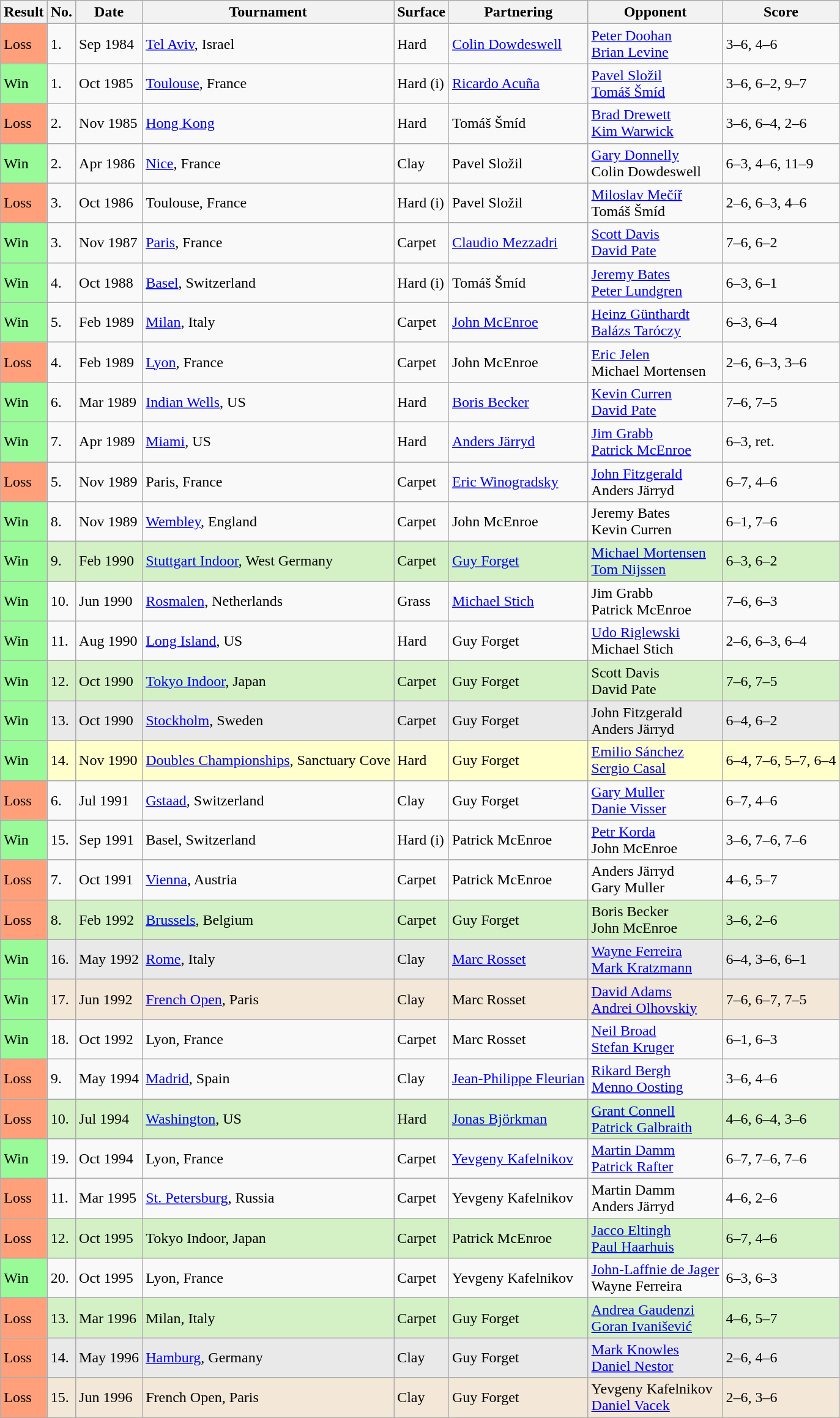<table class="sortable wikitable">
<tr>
<th style="width:40px">Result</th>
<th>No.</th>
<th>Date</th>
<th>Tournament</th>
<th>Surface</th>
<th>Partnering</th>
<th>Opponent</th>
<th>Score</th>
</tr>
<tr>
<td style="background:#ffa07a;">Loss</td>
<td>1.</td>
<td>Sep 1984</td>
<td><a href='#'>Tel Aviv</a>, Israel</td>
<td>Hard</td>
<td> <a href='#'>Colin Dowdeswell</a></td>
<td> <a href='#'>Peter Doohan</a><br> <a href='#'>Brian Levine</a></td>
<td>3–6, 4–6</td>
</tr>
<tr>
<td style="background:#98fb98;">Win</td>
<td>1.</td>
<td>Oct 1985</td>
<td><a href='#'>Toulouse</a>, France</td>
<td>Hard (i)</td>
<td> <a href='#'>Ricardo Acuña</a></td>
<td> <a href='#'>Pavel Složil</a><br> <a href='#'>Tomáš Šmíd</a></td>
<td>3–6, 6–2, 9–7</td>
</tr>
<tr>
<td style="background:#ffa07a;">Loss</td>
<td>2.</td>
<td>Nov 1985</td>
<td><a href='#'>Hong Kong</a></td>
<td>Hard</td>
<td> Tomáš Šmíd</td>
<td> <a href='#'>Brad Drewett</a><br> <a href='#'>Kim Warwick</a></td>
<td>3–6, 6–4, 2–6</td>
</tr>
<tr>
<td style="background:#98fb98;">Win</td>
<td>2.</td>
<td>Apr 1986</td>
<td><a href='#'>Nice</a>, France</td>
<td>Clay</td>
<td> Pavel Složil</td>
<td> <a href='#'>Gary Donnelly</a><br> Colin Dowdeswell</td>
<td>6–3, 4–6, 11–9</td>
</tr>
<tr>
<td style="background:#ffa07a;">Loss</td>
<td>3.</td>
<td>Oct 1986</td>
<td>Toulouse, France</td>
<td>Hard (i)</td>
<td> Pavel Složil</td>
<td> <a href='#'>Miloslav Mečíř</a><br> Tomáš Šmíd</td>
<td>2–6, 6–3, 4–6</td>
</tr>
<tr>
<td style="background:#98fb98;">Win</td>
<td>3.</td>
<td>Nov 1987</td>
<td><a href='#'>Paris</a>, France</td>
<td>Carpet</td>
<td> <a href='#'>Claudio Mezzadri</a></td>
<td> <a href='#'>Scott Davis</a><br> <a href='#'>David Pate</a></td>
<td>7–6, 6–2</td>
</tr>
<tr>
<td style="background:#98fb98;">Win</td>
<td>4.</td>
<td>Oct 1988</td>
<td><a href='#'>Basel</a>, Switzerland</td>
<td>Hard (i)</td>
<td> Tomáš Šmíd</td>
<td> <a href='#'>Jeremy Bates</a><br> <a href='#'>Peter Lundgren</a></td>
<td>6–3, 6–1</td>
</tr>
<tr>
<td style="background:#98fb98;">Win</td>
<td>5.</td>
<td>Feb 1989</td>
<td><a href='#'>Milan</a>, Italy</td>
<td>Carpet</td>
<td> <a href='#'>John McEnroe</a></td>
<td> <a href='#'>Heinz Günthardt</a><br> <a href='#'>Balázs Taróczy</a></td>
<td>6–3, 6–4</td>
</tr>
<tr>
<td style="background:#ffa07a;">Loss</td>
<td>4.</td>
<td>Feb 1989</td>
<td><a href='#'>Lyon</a>, France</td>
<td>Carpet</td>
<td> John McEnroe</td>
<td> <a href='#'>Eric Jelen</a><br> Michael Mortensen</td>
<td>2–6, 6–3, 3–6</td>
</tr>
<tr>
<td style="background:#98fb98;">Win</td>
<td>6.</td>
<td>Mar 1989</td>
<td><a href='#'>Indian Wells</a>, US</td>
<td>Hard</td>
<td> <a href='#'>Boris Becker</a></td>
<td> <a href='#'>Kevin Curren</a><br> <a href='#'>David Pate</a></td>
<td>7–6, 7–5</td>
</tr>
<tr>
<td style="background:#98fb98;">Win</td>
<td>7.</td>
<td>Apr 1989</td>
<td><a href='#'>Miami</a>, US</td>
<td>Hard</td>
<td> <a href='#'>Anders Järryd</a></td>
<td> <a href='#'>Jim Grabb</a><br> <a href='#'>Patrick McEnroe</a></td>
<td>6–3, ret.</td>
</tr>
<tr>
<td style="background:#ffa07a;">Loss</td>
<td>5.</td>
<td>Nov 1989</td>
<td>Paris, France</td>
<td>Carpet</td>
<td> <a href='#'>Eric Winogradsky</a></td>
<td> <a href='#'>John Fitzgerald</a><br> Anders Järryd</td>
<td>6–7, 4–6</td>
</tr>
<tr>
<td style="background:#98fb98;">Win</td>
<td>8.</td>
<td>Nov 1989</td>
<td><a href='#'>Wembley</a>, England</td>
<td>Carpet</td>
<td> John McEnroe</td>
<td> Jeremy Bates<br> Kevin Curren</td>
<td>6–1, 7–6</td>
</tr>
<tr bgcolor=d4f1c5>
<td style="background:#98fb98;">Win</td>
<td>9.</td>
<td>Feb 1990</td>
<td><a href='#'>Stuttgart Indoor</a>, West Germany</td>
<td>Carpet</td>
<td> <a href='#'>Guy Forget</a></td>
<td> <a href='#'>Michael Mortensen</a><br> <a href='#'>Tom Nijssen</a></td>
<td>6–3, 6–2</td>
</tr>
<tr>
<td style="background:#98fb98;">Win</td>
<td>10.</td>
<td>Jun 1990</td>
<td><a href='#'>Rosmalen</a>, Netherlands</td>
<td>Grass</td>
<td> <a href='#'>Michael Stich</a></td>
<td> Jim Grabb<br> Patrick McEnroe</td>
<td>7–6, 6–3</td>
</tr>
<tr>
<td style="background:#98fb98;">Win</td>
<td>11.</td>
<td>Aug 1990</td>
<td><a href='#'>Long Island</a>, US</td>
<td>Hard</td>
<td> Guy Forget</td>
<td> <a href='#'>Udo Riglewski</a><br> Michael Stich</td>
<td>2–6, 6–3, 6–4</td>
</tr>
<tr bgcolor=d4f1c5>
<td style="background:#98fb98;">Win</td>
<td>12.</td>
<td>Oct 1990</td>
<td><a href='#'>Tokyo Indoor</a>, Japan</td>
<td>Carpet</td>
<td> Guy Forget</td>
<td> Scott Davis<br> David Pate</td>
<td>7–6, 7–5</td>
</tr>
<tr bgcolor=e9e9e9>
<td style="background:#98fb98;">Win</td>
<td>13.</td>
<td>Oct 1990</td>
<td><a href='#'>Stockholm</a>, Sweden</td>
<td>Carpet</td>
<td> Guy Forget</td>
<td> John Fitzgerald<br> Anders Järryd</td>
<td>6–4, 6–2</td>
</tr>
<tr bgcolor=ffffcc>
<td style="background:#98fb98;">Win</td>
<td>14.</td>
<td>Nov 1990</td>
<td><a href='#'>Doubles Championships</a>, Sanctuary Cove</td>
<td>Hard</td>
<td> Guy Forget</td>
<td> <a href='#'>Emilio Sánchez</a><br> <a href='#'>Sergio Casal</a></td>
<td>6–4, 7–6, 5–7, 6–4</td>
</tr>
<tr>
<td style="background:#ffa07a;">Loss</td>
<td>6.</td>
<td>Jul 1991</td>
<td><a href='#'>Gstaad</a>, Switzerland</td>
<td>Clay</td>
<td> Guy Forget</td>
<td> <a href='#'>Gary Muller</a><br> <a href='#'>Danie Visser</a></td>
<td>6–7, 4–6</td>
</tr>
<tr>
<td style="background:#98fb98;">Win</td>
<td>15.</td>
<td>Sep 1991</td>
<td>Basel, Switzerland</td>
<td>Hard (i)</td>
<td> Patrick McEnroe</td>
<td> <a href='#'>Petr Korda</a><br> John McEnroe</td>
<td>3–6, 7–6, 7–6</td>
</tr>
<tr>
<td style="background:#ffa07a;">Loss</td>
<td>7.</td>
<td>Oct 1991</td>
<td><a href='#'>Vienna</a>, Austria</td>
<td>Carpet</td>
<td> Patrick McEnroe</td>
<td> Anders Järryd<br> Gary Muller</td>
<td>4–6, 5–7</td>
</tr>
<tr bgcolor=d4f1c5>
<td style="background:#ffa07a;">Loss</td>
<td>8.</td>
<td>Feb 1992</td>
<td><a href='#'>Brussels</a>, Belgium</td>
<td>Carpet</td>
<td> Guy Forget</td>
<td> Boris Becker<br> John McEnroe</td>
<td>3–6, 2–6</td>
</tr>
<tr bgcolor=e9e9e9>
<td style="background:#98fb98;">Win</td>
<td>16.</td>
<td>May 1992</td>
<td><a href='#'>Rome</a>, Italy</td>
<td>Clay</td>
<td> <a href='#'>Marc Rosset</a></td>
<td> <a href='#'>Wayne Ferreira</a><br> <a href='#'>Mark Kratzmann</a></td>
<td>6–4, 3–6, 6–1</td>
</tr>
<tr bgcolor=f3e7d7>
<td style="background:#98fb98;">Win</td>
<td>17.</td>
<td>Jun 1992</td>
<td><a href='#'>French Open</a>, Paris</td>
<td>Clay</td>
<td> Marc Rosset</td>
<td> <a href='#'>David Adams</a><br> <a href='#'>Andrei Olhovskiy</a></td>
<td>7–6, 6–7, 7–5</td>
</tr>
<tr>
<td style="background:#98fb98;">Win</td>
<td>18.</td>
<td>Oct 1992</td>
<td>Lyon, France</td>
<td>Carpet</td>
<td> Marc Rosset</td>
<td> <a href='#'>Neil Broad</a><br> <a href='#'>Stefan Kruger</a></td>
<td>6–1, 6–3</td>
</tr>
<tr>
<td style="background:#ffa07a;">Loss</td>
<td>9.</td>
<td>May 1994</td>
<td><a href='#'>Madrid</a>, Spain</td>
<td>Clay</td>
<td> <a href='#'>Jean-Philippe Fleurian</a></td>
<td> <a href='#'>Rikard Bergh</a><br> <a href='#'>Menno Oosting</a></td>
<td>3–6, 4–6</td>
</tr>
<tr bgcolor=d4f1c5>
<td style="background:#ffa07a;">Loss</td>
<td>10.</td>
<td>Jul 1994</td>
<td><a href='#'>Washington</a>, US</td>
<td>Hard</td>
<td> <a href='#'>Jonas Björkman</a></td>
<td> <a href='#'>Grant Connell</a><br> <a href='#'>Patrick Galbraith</a></td>
<td>4–6, 6–4, 3–6</td>
</tr>
<tr>
<td style="background:#98fb98;">Win</td>
<td>19.</td>
<td>Oct 1994</td>
<td>Lyon, France</td>
<td>Carpet</td>
<td> <a href='#'>Yevgeny Kafelnikov</a></td>
<td> <a href='#'>Martin Damm</a><br> <a href='#'>Patrick Rafter</a></td>
<td>6–7, 7–6, 7–6</td>
</tr>
<tr>
<td style="background:#ffa07a;">Loss</td>
<td>11.</td>
<td>Mar 1995</td>
<td><a href='#'>St. Petersburg</a>, Russia</td>
<td>Carpet</td>
<td> Yevgeny Kafelnikov</td>
<td> Martin Damm<br> Anders Järryd</td>
<td>4–6, 2–6</td>
</tr>
<tr bgcolor=d4f1c5>
<td style="background:#ffa07a;">Loss</td>
<td>12.</td>
<td>Oct 1995</td>
<td>Tokyo Indoor, Japan</td>
<td>Carpet</td>
<td> Patrick McEnroe</td>
<td> <a href='#'>Jacco Eltingh</a><br> <a href='#'>Paul Haarhuis</a></td>
<td>6–7, 4–6</td>
</tr>
<tr>
<td style="background:#98fb98;">Win</td>
<td>20.</td>
<td>Oct 1995</td>
<td>Lyon, France</td>
<td>Carpet</td>
<td> Yevgeny Kafelnikov</td>
<td> <a href='#'>John-Laffnie de Jager</a><br> Wayne Ferreira</td>
<td>6–3, 6–3</td>
</tr>
<tr bgcolor=d4f1c5>
<td style="background:#ffa07a;">Loss</td>
<td>13.</td>
<td>Mar 1996</td>
<td>Milan, Italy</td>
<td>Carpet</td>
<td> Guy Forget</td>
<td> <a href='#'>Andrea Gaudenzi</a><br> <a href='#'>Goran Ivanišević</a></td>
<td>4–6, 5–7</td>
</tr>
<tr bgcolor=e9e9e9>
<td style="background:#ffa07a;">Loss</td>
<td>14.</td>
<td>May 1996</td>
<td><a href='#'>Hamburg</a>, Germany</td>
<td>Clay</td>
<td> Guy Forget</td>
<td> <a href='#'>Mark Knowles</a><br> <a href='#'>Daniel Nestor</a></td>
<td>2–6, 4–6</td>
</tr>
<tr bgcolor=f3e7d7>
<td style="background:#ffa07a;">Loss</td>
<td>15.</td>
<td>Jun 1996</td>
<td>French Open, Paris</td>
<td>Clay</td>
<td> Guy Forget</td>
<td> Yevgeny Kafelnikov<br> <a href='#'>Daniel Vacek</a></td>
<td>2–6, 3–6</td>
</tr>
</table>
